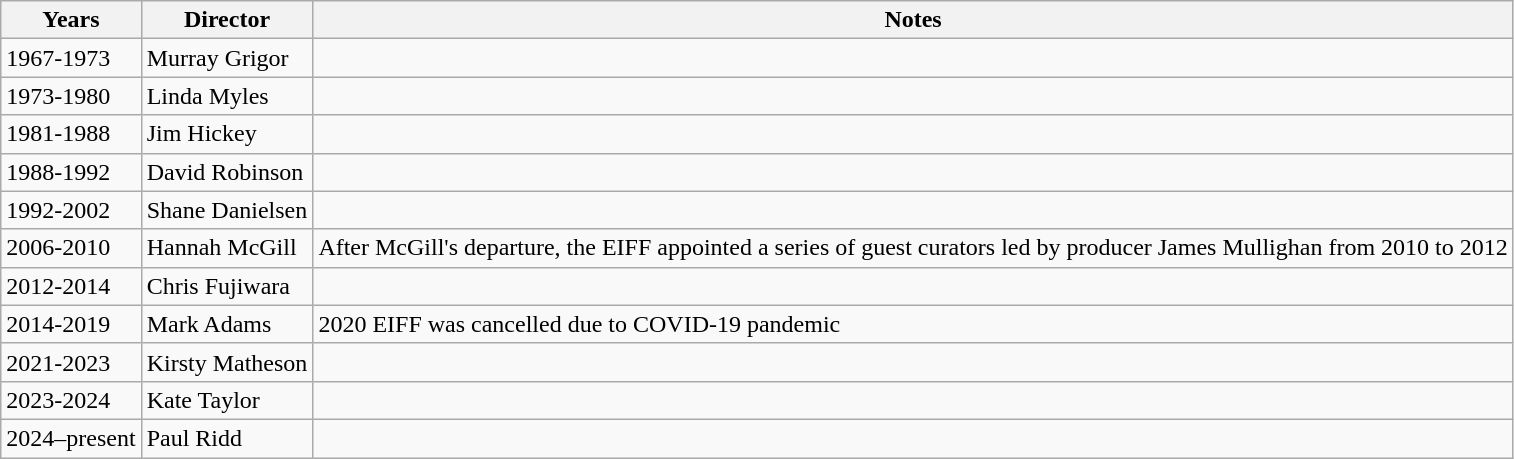<table class="wikitable">
<tr>
<th>Years</th>
<th>Director</th>
<th>Notes</th>
</tr>
<tr>
<td>1967-1973</td>
<td>Murray Grigor</td>
<td></td>
</tr>
<tr>
<td>1973-1980</td>
<td>Linda Myles </td>
<td></td>
</tr>
<tr>
<td>1981-1988</td>
<td>Jim Hickey</td>
<td></td>
</tr>
<tr>
<td>1988-1992</td>
<td>David Robinson</td>
<td></td>
</tr>
<tr>
<td>1992-2002</td>
<td>Shane Danielsen</td>
<td></td>
</tr>
<tr>
<td>2006-2010</td>
<td>Hannah McGill</td>
<td>After McGill's departure, the EIFF appointed a series of guest curators led by producer James Mullighan from 2010 to 2012</td>
</tr>
<tr>
<td>2012-2014</td>
<td>Chris Fujiwara</td>
<td></td>
</tr>
<tr>
<td>2014-2019</td>
<td>Mark Adams</td>
<td>2020 EIFF was cancelled due to COVID-19 pandemic</td>
</tr>
<tr>
<td>2021-2023</td>
<td>Kirsty Matheson</td>
<td></td>
</tr>
<tr>
<td>2023-2024</td>
<td>Kate Taylor</td>
<td></td>
</tr>
<tr>
<td>2024–present</td>
<td>Paul Ridd</td>
<td></td>
</tr>
</table>
